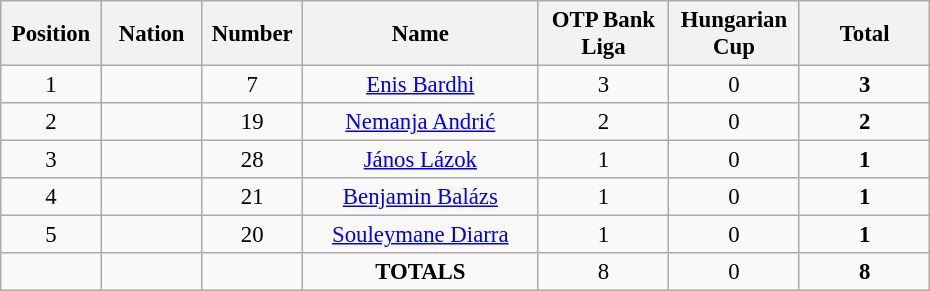<table class="wikitable" style="font-size: 95%; text-align: center;">
<tr>
<th width=60>Position</th>
<th width=60>Nation</th>
<th width=60>Number</th>
<th width=150>Name</th>
<th width=80>OTP Bank Liga</th>
<th width=80>Hungarian Cup</th>
<th width=80>Total</th>
</tr>
<tr>
<td>1</td>
<td></td>
<td>7</td>
<td><a href='#'>Enis Bardhi</a></td>
<td>3</td>
<td>0</td>
<td><strong>3</strong></td>
</tr>
<tr>
<td>2</td>
<td></td>
<td>19</td>
<td><a href='#'>Nemanja Andrić</a></td>
<td>2</td>
<td>0</td>
<td><strong>2</strong></td>
</tr>
<tr>
<td>3</td>
<td></td>
<td>28</td>
<td><a href='#'>János Lázok</a></td>
<td>1</td>
<td>0</td>
<td><strong>1</strong></td>
</tr>
<tr>
<td>4</td>
<td></td>
<td>21</td>
<td><a href='#'>Benjamin Balázs</a></td>
<td>1</td>
<td>0</td>
<td><strong>1</strong></td>
</tr>
<tr>
<td>5</td>
<td></td>
<td>20</td>
<td><a href='#'>Souleymane Diarra</a></td>
<td>1</td>
<td>0</td>
<td><strong>1</strong></td>
</tr>
<tr>
<td></td>
<td></td>
<td></td>
<td><strong>TOTALS</strong></td>
<td>8</td>
<td>0</td>
<td><strong>8</strong></td>
</tr>
</table>
